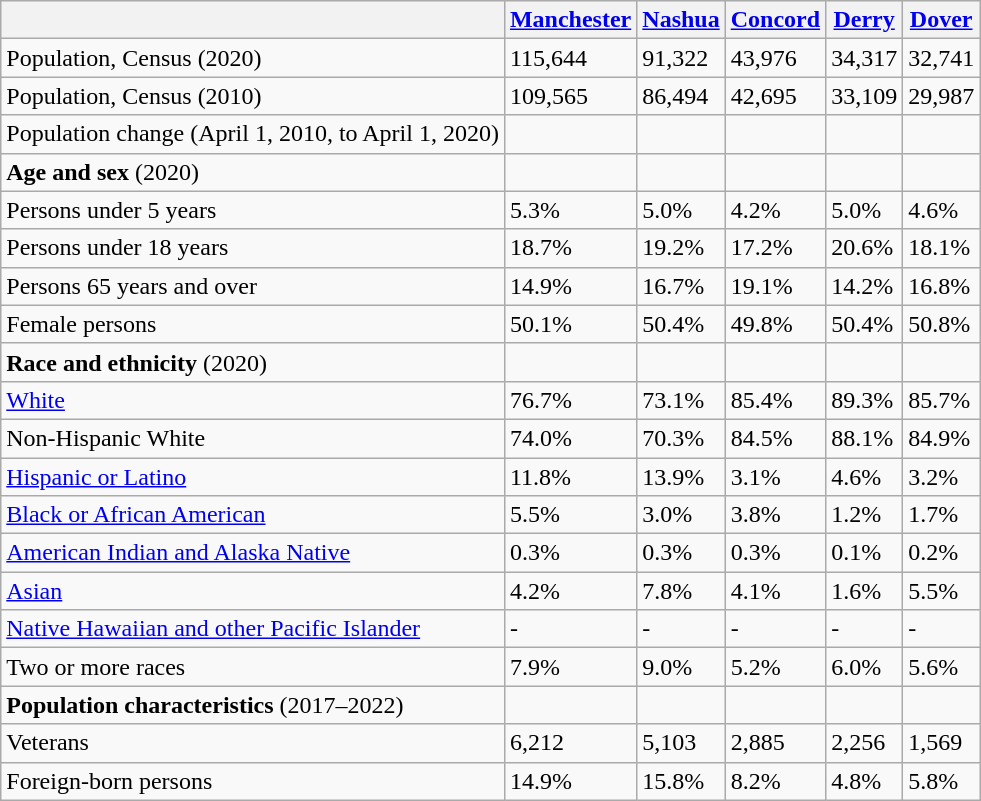<table class="wikitable">
<tr>
<th></th>
<th><a href='#'>Manchester</a></th>
<th><a href='#'>Nashua</a></th>
<th><a href='#'>Concord</a></th>
<th><a href='#'>Derry</a></th>
<th><a href='#'>Dover</a></th>
</tr>
<tr>
<td>Population, Census (2020)</td>
<td>115,644</td>
<td>91,322</td>
<td>43,976</td>
<td>34,317</td>
<td>32,741</td>
</tr>
<tr>
<td>Population, Census (2010)</td>
<td>109,565</td>
<td>86,494</td>
<td>42,695</td>
<td>33,109</td>
<td>29,987</td>
</tr>
<tr>
<td>Population change (April 1, 2010, to April 1, 2020)</td>
<td></td>
<td></td>
<td></td>
<td></td>
<td></td>
</tr>
<tr>
<td><strong>Age and sex</strong> (2020)</td>
<td></td>
<td></td>
<td></td>
<td></td>
<td></td>
</tr>
<tr>
<td>Persons under 5 years</td>
<td>5.3%</td>
<td>5.0%</td>
<td>4.2%</td>
<td>5.0%</td>
<td>4.6%</td>
</tr>
<tr>
<td>Persons under 18 years</td>
<td>18.7%</td>
<td>19.2%</td>
<td>17.2%</td>
<td>20.6%</td>
<td>18.1%</td>
</tr>
<tr>
<td>Persons 65 years and over</td>
<td>14.9%</td>
<td>16.7%</td>
<td>19.1%</td>
<td>14.2%</td>
<td>16.8%</td>
</tr>
<tr>
<td>Female persons</td>
<td>50.1%</td>
<td>50.4%</td>
<td>49.8%</td>
<td>50.4%</td>
<td>50.8%</td>
</tr>
<tr>
<td><strong>Race and ethnicity</strong> (2020)</td>
<td></td>
<td></td>
<td></td>
<td></td>
<td></td>
</tr>
<tr>
<td><a href='#'>White</a></td>
<td>76.7%</td>
<td>73.1%</td>
<td>85.4%</td>
<td>89.3%</td>
<td>85.7%</td>
</tr>
<tr>
<td>Non-Hispanic White</td>
<td>74.0%</td>
<td>70.3%</td>
<td>84.5%</td>
<td>88.1%</td>
<td>84.9%</td>
</tr>
<tr>
<td><a href='#'>Hispanic or Latino</a></td>
<td>11.8%</td>
<td>13.9%</td>
<td>3.1%</td>
<td>4.6%</td>
<td>3.2%</td>
</tr>
<tr>
<td><a href='#'>Black or African American</a></td>
<td>5.5%</td>
<td>3.0%</td>
<td>3.8%</td>
<td>1.2%</td>
<td>1.7%</td>
</tr>
<tr>
<td><a href='#'>American Indian and Alaska Native</a></td>
<td>0.3%</td>
<td>0.3%</td>
<td>0.3%</td>
<td>0.1%</td>
<td>0.2%</td>
</tr>
<tr>
<td><a href='#'>Asian</a></td>
<td>4.2%</td>
<td>7.8%</td>
<td>4.1%</td>
<td>1.6%</td>
<td>5.5%</td>
</tr>
<tr>
<td><a href='#'>Native Hawaiian and other Pacific Islander</a></td>
<td>-</td>
<td>-</td>
<td>-</td>
<td>-</td>
<td>-</td>
</tr>
<tr>
<td>Two or more races</td>
<td>7.9%</td>
<td>9.0%</td>
<td>5.2%</td>
<td>6.0%</td>
<td>5.6%</td>
</tr>
<tr>
<td><strong>Population characteristics</strong> (2017–2022)</td>
<td></td>
<td></td>
<td></td>
<td></td>
<td></td>
</tr>
<tr>
<td>Veterans</td>
<td>6,212</td>
<td>5,103</td>
<td>2,885</td>
<td>2,256</td>
<td>1,569</td>
</tr>
<tr>
<td>Foreign-born persons</td>
<td>14.9%</td>
<td>15.8%</td>
<td>8.2%</td>
<td>4.8%</td>
<td>5.8%</td>
</tr>
</table>
